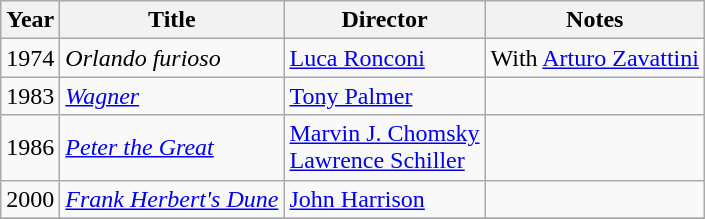<table class="wikitable">
<tr>
<th>Year</th>
<th>Title</th>
<th>Director</th>
<th>Notes</th>
</tr>
<tr>
<td>1974</td>
<td><em>Orlando furioso</em></td>
<td><a href='#'>Luca Ronconi</a></td>
<td>With <a href='#'>Arturo Zavattini</a></td>
</tr>
<tr>
<td>1983</td>
<td><em><a href='#'>Wagner</a></em></td>
<td><a href='#'>Tony Palmer</a></td>
<td></td>
</tr>
<tr>
<td>1986</td>
<td><em><a href='#'>Peter the Great</a></em></td>
<td><a href='#'>Marvin J. Chomsky</a><br><a href='#'>Lawrence Schiller</a></td>
<td></td>
</tr>
<tr>
<td>2000</td>
<td><em><a href='#'>Frank Herbert's Dune</a></em></td>
<td><a href='#'>John Harrison</a></td>
<td></td>
</tr>
<tr>
</tr>
</table>
